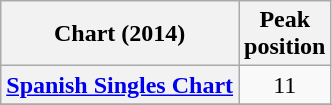<table class="wikitable sortable plainrowheaders">
<tr>
<th scope="col">Chart (2014)</th>
<th scope="col">Peak<br>position</th>
</tr>
<tr>
<th scope="row"><a href='#'>Spanish Singles Chart</a></th>
<td style="text-align:center;">11</td>
</tr>
<tr>
</tr>
</table>
